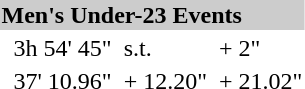<table>
<tr bgcolor="#cccccc">
<td colspan=7><strong>Men's Under-23 Events</strong></td>
</tr>
<tr>
<td><br></td>
<td></td>
<td>3h 54' 45"</td>
<td></td>
<td>s.t.</td>
<td></td>
<td>+ 2"</td>
</tr>
<tr>
<td><br></td>
<td></td>
<td>37' 10.96"</td>
<td></td>
<td>+ 12.20"</td>
<td></td>
<td>+ 21.02"</td>
</tr>
</table>
